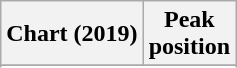<table class="wikitable plainrowheaders" style="text-align:center">
<tr>
<th scope="col">Chart (2019)</th>
<th scope="col">Peak<br>position</th>
</tr>
<tr>
</tr>
<tr>
</tr>
</table>
